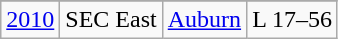<table class="wikitable">
<tr>
</tr>
<tr>
<td><a href='#'>2010</a></td>
<td>SEC East</td>
<td><a href='#'>Auburn</a></td>
<td>L 17–56</td>
</tr>
</table>
